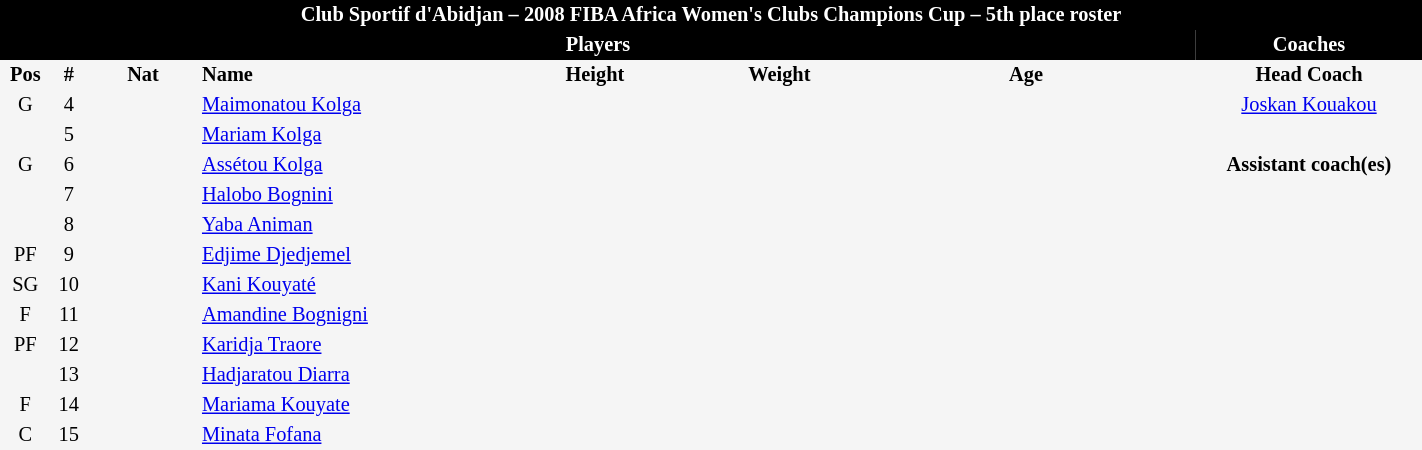<table border=0 cellpadding=2 cellspacing=0  |- bgcolor=#f5f5f5 style="text-align:center; font-size:85%;" width=75%>
<tr>
<td colspan="8" style="background: black; color: white"><strong>Club Sportif d'Abidjan – 2008 FIBA Africa Women's Clubs Champions Cup – 5th place roster</strong></td>
</tr>
<tr>
<td colspan="7" style="background: black; color: white"><strong>Players</strong></td>
<td style="background: black; color: white"><strong>Coaches</strong></td>
</tr>
<tr style="background=#f5f5f5; color: black">
<th width=5px>Pos</th>
<th width=5px>#</th>
<th width=50px>Nat</th>
<th width=135px align=left>Name</th>
<th width=100px>Height</th>
<th width=70px>Weight</th>
<th width=160px>Age</th>
<th width=105px>Head Coach</th>
</tr>
<tr>
<td>G</td>
<td>4</td>
<td></td>
<td align=left><a href='#'>Maimonatou Kolga</a></td>
<td><span></span></td>
<td></td>
<td><span></span></td>
<td> <a href='#'>Joskan Kouakou</a></td>
</tr>
<tr>
<td></td>
<td>5</td>
<td></td>
<td align=left><a href='#'>Mariam Kolga</a></td>
<td></td>
<td></td>
<td><span></span></td>
</tr>
<tr>
<td>G</td>
<td>6</td>
<td></td>
<td align=left><a href='#'>Assétou Kolga</a></td>
<td><span></span></td>
<td></td>
<td><span></span></td>
<td><strong>Assistant coach(es)</strong></td>
</tr>
<tr>
<td></td>
<td>7</td>
<td></td>
<td align=left><a href='#'>Halobo Bognini</a></td>
<td></td>
<td></td>
<td><span></span></td>
</tr>
<tr>
<td></td>
<td>8</td>
<td></td>
<td align=left><a href='#'>Yaba Animan</a></td>
<td></td>
<td></td>
<td><span></span></td>
</tr>
<tr>
<td>PF</td>
<td>9</td>
<td></td>
<td align=left><a href='#'>Edjime Djedjemel</a></td>
<td><span></span></td>
<td></td>
<td><span></span></td>
</tr>
<tr>
<td>SG</td>
<td>10</td>
<td></td>
<td align=left><a href='#'>Kani Kouyaté</a></td>
<td><span></span></td>
<td></td>
<td><span></span></td>
</tr>
<tr>
<td>F</td>
<td>11</td>
<td></td>
<td align=left><a href='#'>Amandine Bognigni</a></td>
<td><span></span></td>
<td></td>
<td><span></span></td>
</tr>
<tr>
<td>PF</td>
<td>12</td>
<td></td>
<td align=left><a href='#'>Karidja Traore</a></td>
<td><span></span></td>
<td></td>
<td><span></span></td>
</tr>
<tr>
<td></td>
<td>13</td>
<td></td>
<td align=left><a href='#'>Hadjaratou Diarra</a></td>
<td></td>
<td></td>
<td><span></span></td>
</tr>
<tr>
<td>F</td>
<td>14</td>
<td></td>
<td align=left><a href='#'>Mariama Kouyate</a></td>
<td><span></span></td>
<td></td>
<td><span></span></td>
</tr>
<tr>
<td>C</td>
<td>15</td>
<td></td>
<td align=left><a href='#'>Minata Fofana</a></td>
<td><span></span></td>
<td></td>
<td><span></span></td>
</tr>
</table>
